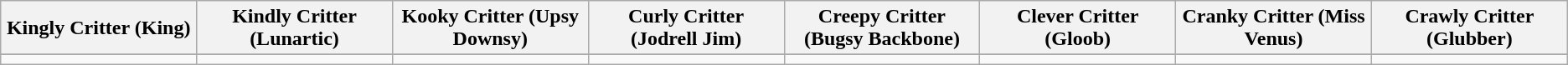<table class="wikitable sortable">
<tr>
<th bgcolor="#DDDDFF" width="12%">Kingly Critter (King)</th>
<th bgcolor="#DDDDFF" width="12%">Kindly Critter (Lunartic)</th>
<th bgcolor="#DDDDFF" width="12%">Kooky Critter (Upsy Downsy)</th>
<th bgcolor="#DDDDFF" width="12%">Curly Critter (Jodrell Jim)</th>
<th bgcolor="#DDDDFF" width="12%">Creepy Critter (Bugsy Backbone)</th>
<th bgcolor="#DDDDFF" width="12%">Clever Critter (Gloob)</th>
<th bgcolor="#DDDDFF" width="12%">Cranky Critter (Miss Venus)</th>
<th bgcolor="#DDDDFF" width="12%">Crawly Critter (Glubber)</th>
</tr>
<tr align="center">
</tr>
<tr>
<td></td>
<td></td>
<td></td>
<td></td>
<td></td>
<td></td>
<td></td>
<td></td>
</tr>
</table>
